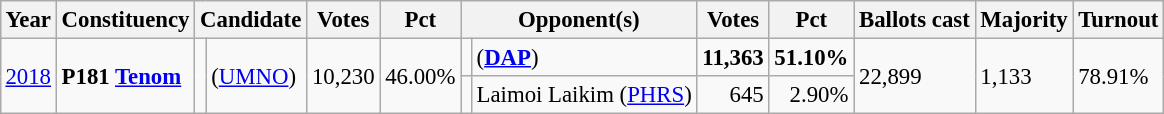<table class="wikitable" style="margin:0.5em ; font-size:95%">
<tr>
<th>Year</th>
<th>Constituency</th>
<th colspan=2>Candidate</th>
<th>Votes</th>
<th>Pct</th>
<th colspan=2>Opponent(s)</th>
<th>Votes</th>
<th>Pct</th>
<th>Ballots cast</th>
<th>Majority</th>
<th>Turnout</th>
</tr>
<tr>
<td rowspan=2><a href='#'>2018</a></td>
<td rowspan=2><strong>P181 <a href='#'>Tenom</a></strong></td>
<td rowspan=2 ></td>
<td rowspan=2> (<a href='#'>UMNO</a>)</td>
<td rowspan=2 align="right">10,230</td>
<td rowspan=2>46.00%</td>
<td></td>
<td> (<a href='#'><strong>DAP</strong></a>)</td>
<td align="right"><strong>11,363</strong></td>
<td><strong>51.10%</strong></td>
<td rowspan=2>22,899</td>
<td rowspan=2>1,133</td>
<td rowspan=2>78.91%</td>
</tr>
<tr>
<td></td>
<td>Laimoi Laikim (<a href='#'>PHRS</a>)</td>
<td align="right">645</td>
<td align="right">2.90%</td>
</tr>
</table>
